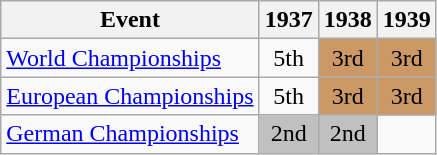<table class="wikitable">
<tr>
<th>Event</th>
<th>1937</th>
<th>1938</th>
<th>1939</th>
</tr>
<tr>
<td><a href='#'>World Championships</a></td>
<td align="center">5th</td>
<td align="center" bgcolor="cc9966">3rd</td>
<td align="center" bgcolor="cc9966">3rd</td>
</tr>
<tr>
<td><a href='#'>European Championships</a></td>
<td align="center">5th</td>
<td align="center" bgcolor="cc9966">3rd</td>
<td align="center" bgcolor="cc9966">3rd</td>
</tr>
<tr>
<td><a href='#'>German Championships</a></td>
<td align="center" bgcolor="silver">2nd</td>
<td align="center" bgcolor="silver">2nd</td>
<td></td>
</tr>
</table>
